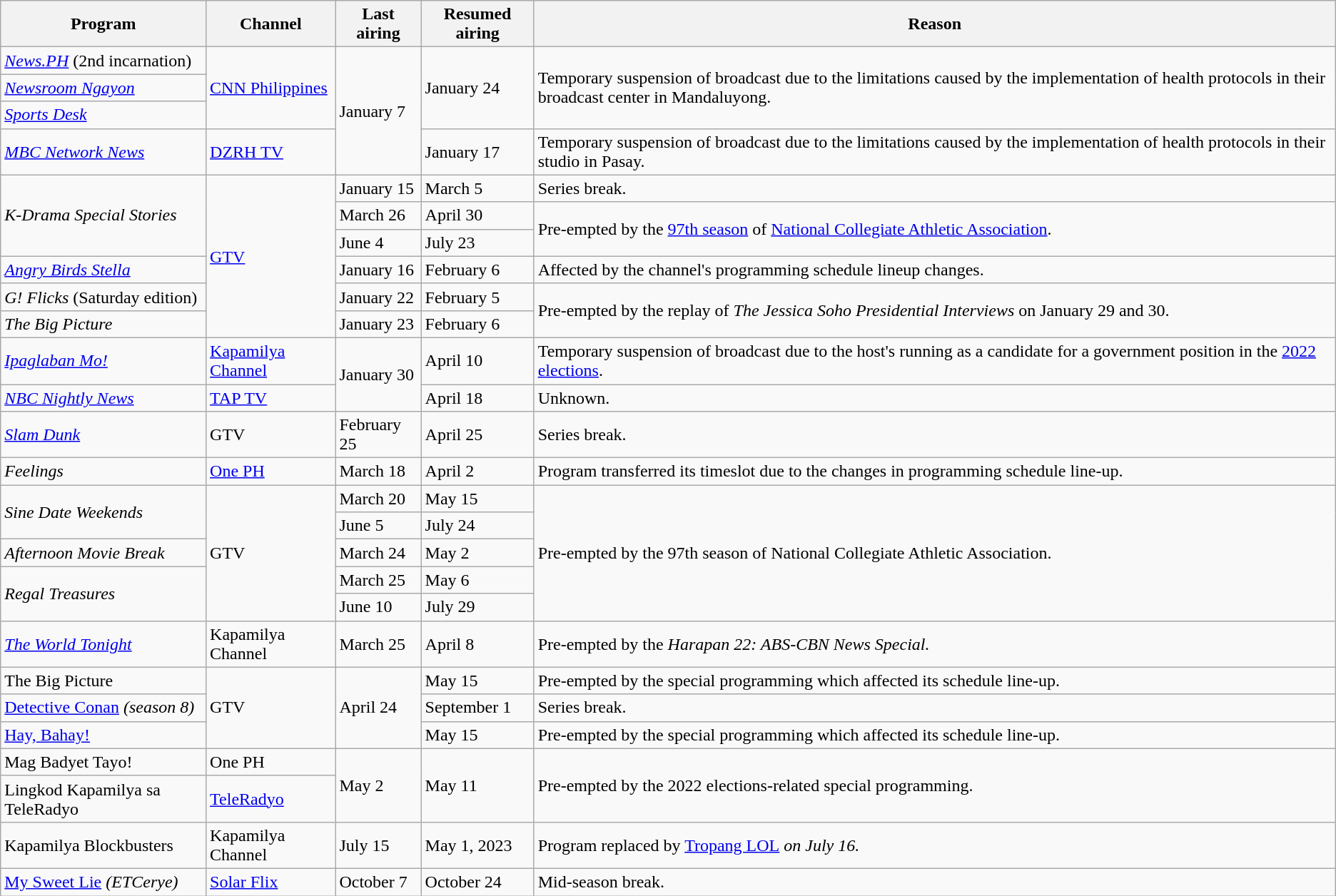<table class="wikitable">
<tr>
<th>Program</th>
<th>Channel</th>
<th>Last airing</th>
<th>Resumed airing</th>
<th>Reason</th>
</tr>
<tr>
<td><em><a href='#'>News.PH</a></em> (2nd incarnation)</td>
<td rowspan="3"><a href='#'>CNN Philippines</a></td>
<td rowspan="4">January 7</td>
<td rowspan="3">January 24</td>
<td rowspan="3">Temporary suspension of broadcast due to the limitations caused by the implementation of health protocols in their broadcast center in Mandaluyong.</td>
</tr>
<tr>
<td><em><a href='#'>Newsroom Ngayon</a></em></td>
</tr>
<tr>
<td><em><a href='#'>Sports Desk</a></em></td>
</tr>
<tr>
<td><em><a href='#'>MBC Network News</a></em></td>
<td><a href='#'>DZRH TV</a></td>
<td>January 17</td>
<td>Temporary suspension of broadcast due to the limitations caused by the implementation of health protocols in their studio in Pasay.</td>
</tr>
<tr>
<td rowspan="3"><em>K-Drama Special Stories</em></td>
<td rowspan="6"><a href='#'>GTV</a></td>
<td>January 15</td>
<td>March 5</td>
<td>Series break.</td>
</tr>
<tr>
<td>March 26</td>
<td>April 30</td>
<td rowspan="2">Pre-empted by the <a href='#'>97th season</a> of <a href='#'>National Collegiate Athletic Association</a>.</td>
</tr>
<tr>
<td>June 4</td>
<td>July 23</td>
</tr>
<tr>
<td><em><a href='#'>Angry Birds Stella</a></em></td>
<td>January 16</td>
<td>February 6</td>
<td>Affected by the channel's programming schedule lineup changes.</td>
</tr>
<tr>
<td><em>G! Flicks</em> (Saturday edition)</td>
<td>January 22</td>
<td>February 5</td>
<td rowspan="2">Pre-empted by the replay of <em>The Jessica Soho Presidential Interviews</em> on January 29 and 30.</td>
</tr>
<tr>
<td><em>The Big Picture</em></td>
<td>January 23</td>
<td>February 6</td>
</tr>
<tr>
<td><em><a href='#'>Ipaglaban Mo!</a></em></td>
<td><a href='#'>Kapamilya Channel</a></td>
<td rowspan="2">January 30</td>
<td>April 10</td>
<td>Temporary suspension of broadcast due to the host's running as a candidate for a government position in the <a href='#'>2022 elections</a>.</td>
</tr>
<tr>
<td><em><a href='#'>NBC Nightly News</a></em></td>
<td><a href='#'>TAP TV</a></td>
<td>April 18</td>
<td>Unknown.</td>
</tr>
<tr>
<td><em><a href='#'>Slam Dunk</a></em></td>
<td>GTV</td>
<td>February 25</td>
<td>April 25</td>
<td>Series break.</td>
</tr>
<tr>
<td><em>Feelings</em></td>
<td><a href='#'>One PH</a></td>
<td>March 18</td>
<td>April 2</td>
<td>Program transferred its timeslot due to the changes in programming schedule line-up.</td>
</tr>
<tr>
<td rowspan="2"><em>Sine Date Weekends</em></td>
<td rowspan="5">GTV</td>
<td>March 20</td>
<td>May 15</td>
<td rowspan="5">Pre-empted by the 97th season of National Collegiate Athletic Association.</td>
</tr>
<tr>
<td>June 5</td>
<td>July 24</td>
</tr>
<tr>
<td><em>Afternoon Movie Break</em></td>
<td>March 24</td>
<td>May 2</td>
</tr>
<tr>
<td rowspan="2"><em>Regal Treasures</em></td>
<td>March 25</td>
<td>May 6</td>
</tr>
<tr>
<td>June 10</td>
<td>July 29</td>
</tr>
<tr>
<td><em><a href='#'>The World Tonight</a></em></td>
<td>Kapamilya Channel</td>
<td>March 25</td>
<td>April 8</td>
<td>Pre-empted by the <em>Harapan 22: ABS-CBN News Special.</td>
</tr>
<tr>
<td></em>The Big Picture<em></td>
<td rowspan="3">GTV</td>
<td rowspan="3">April 24</td>
<td>May 15</td>
<td>Pre-empted by the special programming which affected its schedule line-up.</td>
</tr>
<tr>
<td></em><a href='#'>Detective Conan</a><em> (season 8)</td>
<td>September 1</td>
<td>Series break.</td>
</tr>
<tr>
<td></em><a href='#'>Hay, Bahay!</a><em></td>
<td>May 15</td>
<td>Pre-empted by the special programming which affected its schedule line-up.</td>
</tr>
<tr>
<td></em>Mag Badyet Tayo!<em></td>
<td>One PH</td>
<td rowspan="2">May 2</td>
<td rowspan="2">May 11</td>
<td rowspan="2">Pre-empted by the 2022 elections-related special programming.</td>
</tr>
<tr>
<td></em>Lingkod Kapamilya sa TeleRadyo<em></td>
<td><a href='#'>TeleRadyo</a></td>
</tr>
<tr>
<td></em>Kapamilya Blockbusters<em></td>
<td>Kapamilya Channel</td>
<td>July 15</td>
<td>May 1, 2023</td>
<td>Program replaced by </em><a href='#'>Tropang LOL</a><em> on July 16.</td>
</tr>
<tr>
<td></em><a href='#'>My Sweet Lie</a><em> (ETCerye)</td>
<td><a href='#'>Solar Flix</a></td>
<td>October 7</td>
<td>October 24</td>
<td>Mid-season break.</td>
</tr>
</table>
